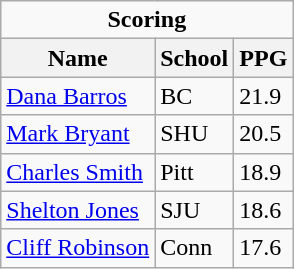<table class="wikitable">
<tr>
<td colspan=3 style="text-align:center;"><strong>Scoring</strong></td>
</tr>
<tr>
<th>Name</th>
<th>School</th>
<th>PPG</th>
</tr>
<tr>
<td><a href='#'>Dana Barros</a></td>
<td>BC</td>
<td>21.9</td>
</tr>
<tr>
<td><a href='#'>Mark Bryant</a></td>
<td>SHU</td>
<td>20.5</td>
</tr>
<tr>
<td><a href='#'>Charles Smith</a></td>
<td>Pitt</td>
<td>18.9</td>
</tr>
<tr>
<td><a href='#'>Shelton Jones</a></td>
<td>SJU</td>
<td>18.6</td>
</tr>
<tr>
<td><a href='#'>Cliff Robinson</a></td>
<td>Conn</td>
<td>17.6</td>
</tr>
</table>
